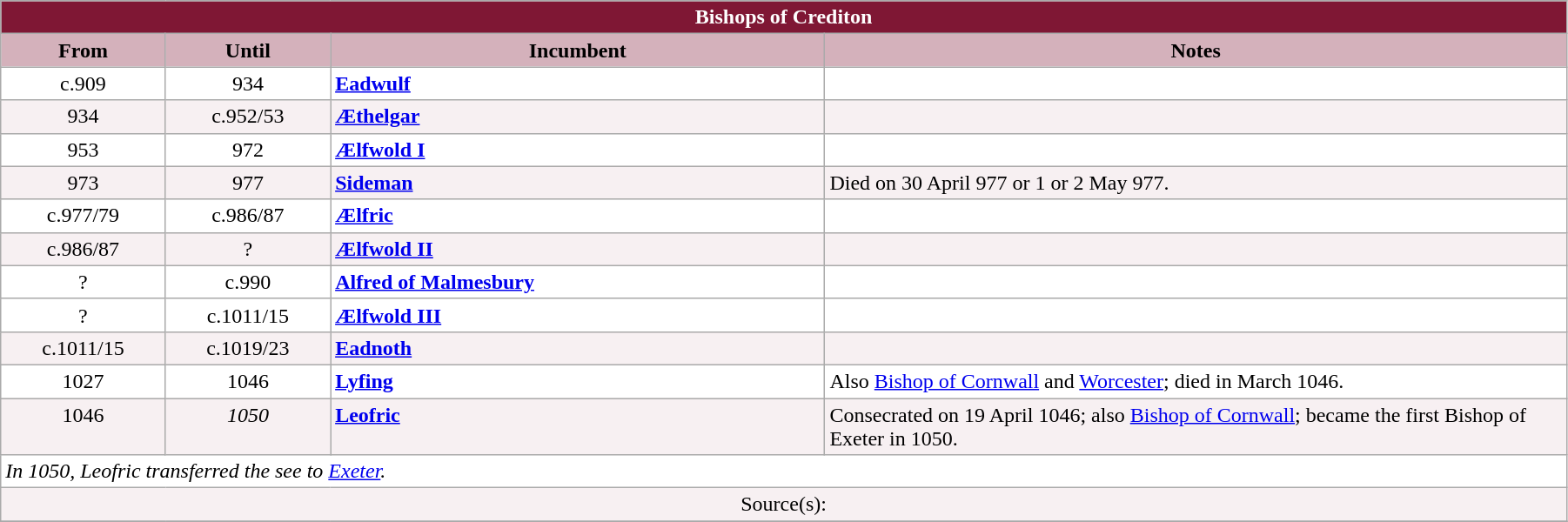<table class="wikitable" style="width:95%;" border="1" cellpadding="2">
<tr>
<th colspan="4" style="background-color: #7F1734; color: white;">Bishops of Crediton</th>
</tr>
<tr valign=top>
<th style="background-color:#D4B1BB" width="10%">From</th>
<th style="background-color:#D4B1BB" width="10%">Until</th>
<th style="background-color:#D4B1BB" width="30%">Incumbent</th>
<th style="background-color:#D4B1BB" width="45%">Notes</th>
</tr>
<tr valign=top bgcolor="white">
<td align="center">c.909</td>
<td align="center">934</td>
<td><strong><a href='#'>Eadwulf</a></strong></td>
<td></td>
</tr>
<tr valign=top bgcolor="#F7F0F2">
<td align="center">934</td>
<td align="center">c.952/53</td>
<td><strong><a href='#'>Æthelgar</a></strong></td>
<td></td>
</tr>
<tr valign=top bgcolor="white">
<td align="center">953</td>
<td align="center">972</td>
<td><strong> <a href='#'>Ælfwold I</a></strong></td>
<td></td>
</tr>
<tr valign=top bgcolor="#F7F0F2">
<td align="center">973</td>
<td align="center">977</td>
<td><strong><a href='#'>Sideman</a></strong></td>
<td>Died on 30 April 977 or 1 or 2 May 977.</td>
</tr>
<tr valign=top bgcolor="white">
<td align="center">c.977/79</td>
<td align="center">c.986/87</td>
<td><strong><a href='#'>Ælfric</a></strong></td>
<td></td>
</tr>
<tr valign=top bgcolor="#F7F0F2">
<td align="center">c.986/87</td>
<td align="center">?</td>
<td><strong><a href='#'>Ælfwold II</a></strong></td>
<td></td>
</tr>
<tr valign=top bgcolor="white">
<td align="center">?</td>
<td align="center">c.990</td>
<td><strong><a href='#'>Alfred of Malmesbury</a></strong></td>
<td></td>
</tr>
<tr valign=top bgcolor="white">
<td align="center">?</td>
<td align="center">c.1011/15</td>
<td><strong><a href='#'>Ælfwold III</a></strong></td>
<td></td>
</tr>
<tr valign=top bgcolor="#F7F0F2">
<td align="center">c.1011/15</td>
<td align="center">c.1019/23</td>
<td><strong><a href='#'>Eadnoth</a></strong></td>
<td></td>
</tr>
<tr valign=top bgcolor="white">
<td align="center">1027</td>
<td align="center">1046</td>
<td><strong><a href='#'>Lyfing</a></strong></td>
<td>Also <a href='#'>Bishop of Cornwall</a> and <a href='#'>Worcester</a>; died in March 1046.</td>
</tr>
<tr valign=top bgcolor="#F7F0F2">
<td align="center">1046</td>
<td align="center"><em>1050</em></td>
<td><strong><a href='#'>Leofric</a></strong></td>
<td>Consecrated on 19 April 1046; also <a href='#'>Bishop of Cornwall</a>; became the first Bishop of Exeter in 1050.</td>
</tr>
<tr valign=top bgcolor="white">
<td colspan="4"><em>In 1050, Leofric transferred the see to <a href='#'>Exeter</a>.</em></td>
</tr>
<tr valign=top bgcolor="#F7F0F2">
<td align="center" colspan="4">Source(s):</td>
</tr>
<tr>
</tr>
</table>
